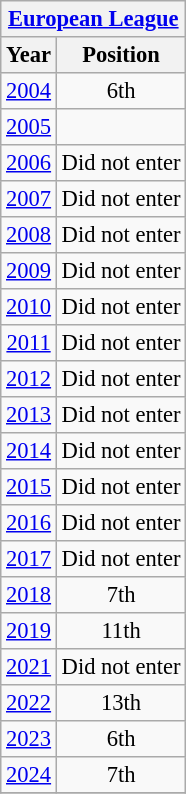<table class="wikitable" style="text-align: center;font-size:94%;">
<tr>
<th colspan=5><a href='#'>European League</a></th>
</tr>
<tr>
<th>Year</th>
<th>Position</th>
</tr>
<tr>
<td> <a href='#'>2004</a></td>
<td>6th</td>
</tr>
<tr>
<td> <a href='#'>2005</a></td>
<td></td>
</tr>
<tr>
<td> <a href='#'>2006</a></td>
<td>Did not enter</td>
</tr>
<tr>
<td> <a href='#'>2007</a></td>
<td>Did not enter</td>
</tr>
<tr>
<td> <a href='#'>2008</a></td>
<td>Did not enter</td>
</tr>
<tr>
<td> <a href='#'>2009</a></td>
<td>Did not enter</td>
</tr>
<tr>
<td> <a href='#'>2010</a></td>
<td>Did not enter</td>
</tr>
<tr>
<td> <a href='#'>2011</a></td>
<td>Did not enter</td>
</tr>
<tr>
<td> <a href='#'>2012</a></td>
<td>Did not enter</td>
</tr>
<tr>
<td> <a href='#'>2013</a></td>
<td>Did not enter</td>
</tr>
<tr>
<td><a href='#'>2014</a></td>
<td>Did not enter</td>
</tr>
<tr>
<td> <a href='#'>2015</a></td>
<td>Did not enter</td>
</tr>
<tr>
<td> <a href='#'>2016</a></td>
<td>Did not enter</td>
</tr>
<tr>
<td> <a href='#'>2017</a></td>
<td>Did not enter</td>
</tr>
<tr>
<td> <a href='#'>2018</a></td>
<td>7th</td>
</tr>
<tr>
<td> <a href='#'>2019</a></td>
<td>11th</td>
</tr>
<tr>
<td> <a href='#'>2021</a></td>
<td>Did not enter</td>
</tr>
<tr>
<td> <a href='#'>2022</a></td>
<td>13th</td>
</tr>
<tr>
<td> <a href='#'>2023</a></td>
<td>6th</td>
</tr>
<tr>
<td> <a href='#'>2024</a></td>
<td>7th</td>
</tr>
<tr>
</tr>
</table>
